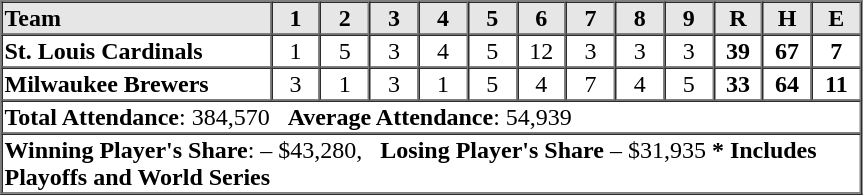<table border=1 cellspacing=0 width=575 style="margin-left:3em;">
<tr style="text-align:center; background-color:#e6e6e6;">
<th align=left width=155>Team</th>
<th width=25>1</th>
<th width=25>2</th>
<th width=25>3</th>
<th width=25>4</th>
<th width=25>5</th>
<th width=25>6</th>
<th width=25>7</th>
<th width=25>8</th>
<th width=25>9</th>
<th width=25>R</th>
<th width=25>H</th>
<th width=25>E</th>
</tr>
<tr style="text-align:center;">
<td align=left><strong>St. Louis Cardinals</strong></td>
<td>1</td>
<td>5</td>
<td>3</td>
<td>4</td>
<td>5</td>
<td>12</td>
<td>3</td>
<td>3</td>
<td>3</td>
<td><strong>39</strong></td>
<td><strong>67</strong></td>
<td><strong>7</strong></td>
</tr>
<tr style="text-align:center;">
<td align=left><strong>Milwaukee Brewers</strong></td>
<td>3</td>
<td>1</td>
<td>3</td>
<td>1</td>
<td>5</td>
<td>4</td>
<td>7</td>
<td>4</td>
<td>5</td>
<td><strong>33</strong></td>
<td><strong>64</strong></td>
<td><strong>11</strong></td>
</tr>
<tr style="text-align:left;">
<td colspan=13><strong>Total Attendance</strong>: 384,570   <strong>Average Attendance</strong>: 54,939</td>
</tr>
<tr style="text-align:left;">
<td colspan=13><strong>Winning Player's Share</strong>:  – $43,280,   <strong>Losing Player's Share</strong> – $31,935 <strong>* Includes Playoffs and World Series</strong></td>
</tr>
</table>
